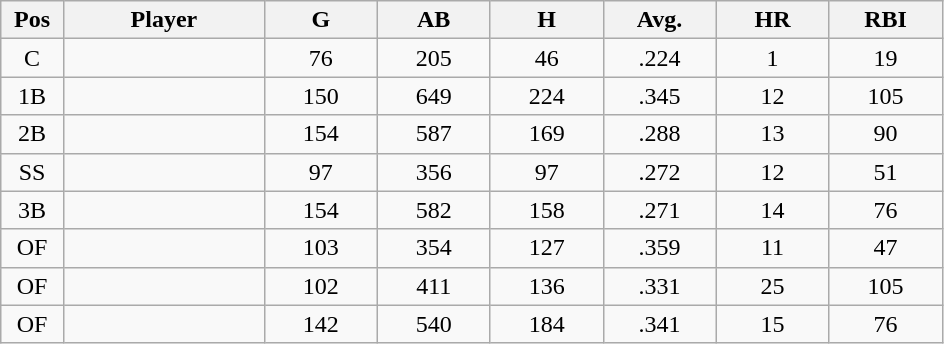<table class="wikitable sortable">
<tr>
<th bgcolor="#DDDDFF" width="5%">Pos</th>
<th bgcolor="#DDDDFF" width="16%">Player</th>
<th bgcolor="#DDDDFF" width="9%">G</th>
<th bgcolor="#DDDDFF" width="9%">AB</th>
<th bgcolor="#DDDDFF" width="9%">H</th>
<th bgcolor="#DDDDFF" width="9%">Avg.</th>
<th bgcolor="#DDDDFF" width="9%">HR</th>
<th bgcolor="#DDDDFF" width="9%">RBI</th>
</tr>
<tr align="center">
<td>C</td>
<td></td>
<td>76</td>
<td>205</td>
<td>46</td>
<td>.224</td>
<td>1</td>
<td>19</td>
</tr>
<tr align="center">
<td>1B</td>
<td></td>
<td>150</td>
<td>649</td>
<td>224</td>
<td>.345</td>
<td>12</td>
<td>105</td>
</tr>
<tr align="center">
<td>2B</td>
<td></td>
<td>154</td>
<td>587</td>
<td>169</td>
<td>.288</td>
<td>13</td>
<td>90</td>
</tr>
<tr align="center">
<td>SS</td>
<td></td>
<td>97</td>
<td>356</td>
<td>97</td>
<td>.272</td>
<td>12</td>
<td>51</td>
</tr>
<tr align="center">
<td>3B</td>
<td></td>
<td>154</td>
<td>582</td>
<td>158</td>
<td>.271</td>
<td>14</td>
<td>76</td>
</tr>
<tr align="center">
<td>OF</td>
<td></td>
<td>103</td>
<td>354</td>
<td>127</td>
<td>.359</td>
<td>11</td>
<td>47</td>
</tr>
<tr align="center">
<td>OF</td>
<td></td>
<td>102</td>
<td>411</td>
<td>136</td>
<td>.331</td>
<td>25</td>
<td>105</td>
</tr>
<tr align="center">
<td>OF</td>
<td></td>
<td>142</td>
<td>540</td>
<td>184</td>
<td>.341</td>
<td>15</td>
<td>76</td>
</tr>
</table>
